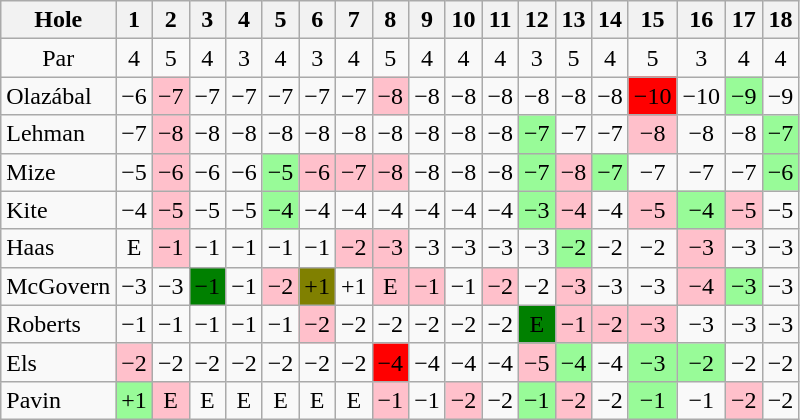<table class="wikitable" style="text-align:center">
<tr>
<th>Hole</th>
<th>1</th>
<th>2</th>
<th>3</th>
<th>4</th>
<th>5</th>
<th>6</th>
<th>7</th>
<th>8</th>
<th>9</th>
<th>10</th>
<th>11</th>
<th>12</th>
<th>13</th>
<th>14</th>
<th>15</th>
<th>16</th>
<th>17</th>
<th>18</th>
</tr>
<tr>
<td>Par</td>
<td>4</td>
<td>5</td>
<td>4</td>
<td>3</td>
<td>4</td>
<td>3</td>
<td>4</td>
<td>5</td>
<td>4</td>
<td>4</td>
<td>4</td>
<td>3</td>
<td>5</td>
<td>4</td>
<td>5</td>
<td>3</td>
<td>4</td>
<td>4</td>
</tr>
<tr>
<td align=left> Olazábal</td>
<td>−6</td>
<td style="background: Pink;">−7</td>
<td>−7</td>
<td>−7</td>
<td>−7</td>
<td>−7</td>
<td>−7</td>
<td style="background: Pink;">−8</td>
<td>−8</td>
<td>−8</td>
<td>−8</td>
<td>−8</td>
<td>−8</td>
<td>−8</td>
<td style="background: Red;">−10</td>
<td>−10</td>
<td style="background: PaleGreen;">−9</td>
<td>−9</td>
</tr>
<tr>
<td align=left> Lehman</td>
<td>−7</td>
<td style="background: Pink;">−8</td>
<td>−8</td>
<td>−8</td>
<td>−8</td>
<td>−8</td>
<td>−8</td>
<td>−8</td>
<td>−8</td>
<td>−8</td>
<td>−8</td>
<td style="background: PaleGreen;">−7</td>
<td>−7</td>
<td>−7</td>
<td style="background: Pink;">−8</td>
<td>−8</td>
<td>−8</td>
<td style="background: PaleGreen;">−7</td>
</tr>
<tr>
<td align=left> Mize</td>
<td>−5</td>
<td style="background: Pink;">−6</td>
<td>−6</td>
<td>−6</td>
<td style="background: PaleGreen;">−5</td>
<td style="background: Pink;">−6</td>
<td style="background: Pink;">−7</td>
<td style="background: Pink;">−8</td>
<td>−8</td>
<td>−8</td>
<td>−8</td>
<td style="background: PaleGreen;">−7</td>
<td style="background: Pink;">−8</td>
<td style="background: PaleGreen;">−7</td>
<td>−7</td>
<td>−7</td>
<td>−7</td>
<td style="background: PaleGreen;">−6</td>
</tr>
<tr>
<td align=left> Kite</td>
<td>−4</td>
<td style="background: Pink;">−5</td>
<td>−5</td>
<td>−5</td>
<td style="background: PaleGreen;">−4</td>
<td>−4</td>
<td>−4</td>
<td>−4</td>
<td>−4</td>
<td>−4</td>
<td>−4</td>
<td style="background: PaleGreen;">−3</td>
<td style="background: Pink;">−4</td>
<td>−4</td>
<td style="background: Pink;">−5</td>
<td style="background: PaleGreen;">−4</td>
<td style="background: Pink;">−5</td>
<td>−5</td>
</tr>
<tr>
<td align=left> Haas</td>
<td>E</td>
<td style="background: Pink;">−1</td>
<td>−1</td>
<td>−1</td>
<td>−1</td>
<td>−1</td>
<td style="background: Pink;">−2</td>
<td style="background: Pink;">−3</td>
<td>−3</td>
<td>−3</td>
<td>−3</td>
<td>−3</td>
<td style="background: PaleGreen;">−2</td>
<td>−2</td>
<td>−2</td>
<td style="background: Pink;">−3</td>
<td>−3</td>
<td>−3</td>
</tr>
<tr>
<td align=left> McGovern</td>
<td>−3</td>
<td>−3</td>
<td style="background: Green;">−1</td>
<td>−1</td>
<td style="background: Pink;">−2</td>
<td style="background: Olive;">+1</td>
<td>+1</td>
<td style="background: Pink;">E</td>
<td style="background: Pink;">−1</td>
<td>−1</td>
<td style="background: Pink;">−2</td>
<td>−2</td>
<td style="background: Pink;">−3</td>
<td>−3</td>
<td>−3</td>
<td style="background: Pink;">−4</td>
<td style="background: PaleGreen;">−3</td>
<td>−3</td>
</tr>
<tr>
<td align=left> Roberts</td>
<td>−1</td>
<td>−1</td>
<td>−1</td>
<td>−1</td>
<td>−1</td>
<td style="background: Pink;">−2</td>
<td>−2</td>
<td>−2</td>
<td>−2</td>
<td>−2</td>
<td>−2</td>
<td style="background: Green;">E</td>
<td style="background: Pink;">−1</td>
<td style="background: Pink;">−2</td>
<td style="background: Pink;">−3</td>
<td>−3</td>
<td>−3</td>
<td>−3</td>
</tr>
<tr>
<td align=left> Els</td>
<td style="background: Pink;">−2</td>
<td>−2</td>
<td>−2</td>
<td>−2</td>
<td>−2</td>
<td>−2</td>
<td>−2</td>
<td style="background: Red;">−4</td>
<td>−4</td>
<td>−4</td>
<td>−4</td>
<td style="background: Pink;">−5</td>
<td style="background: PaleGreen;">−4</td>
<td>−4</td>
<td style="background: PaleGreen;">−3</td>
<td style="background: PaleGreen;">−2</td>
<td>−2</td>
<td>−2</td>
</tr>
<tr>
<td align=left> Pavin</td>
<td style="background: PaleGreen;">+1</td>
<td style="background: Pink;">E</td>
<td>E</td>
<td>E</td>
<td>E</td>
<td>E</td>
<td>E</td>
<td style="background: Pink;">−1</td>
<td>−1</td>
<td style="background: Pink;">−2</td>
<td>−2</td>
<td style="background: PaleGreen;">−1</td>
<td style="background: Pink;">−2</td>
<td>−2</td>
<td style="background: PaleGreen;">−1</td>
<td>−1</td>
<td style="background: Pink;">−2</td>
<td>−2</td>
</tr>
</table>
